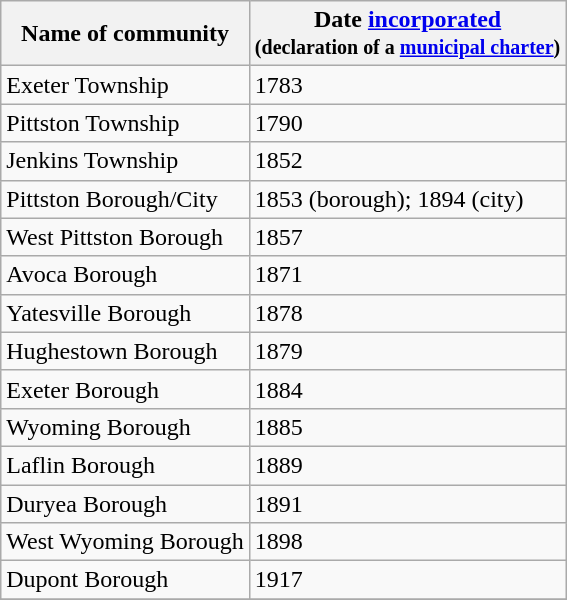<table class="wikitable">
<tr>
<th>Name of community</th>
<th>Date <a href='#'>incorporated</a> <br><small>(declaration of a <a href='#'>municipal charter</a>)<br></small></th>
</tr>
<tr>
<td>Exeter Township</td>
<td>1783</td>
</tr>
<tr>
<td>Pittston Township</td>
<td>1790</td>
</tr>
<tr>
<td>Jenkins Township</td>
<td>1852</td>
</tr>
<tr>
<td>Pittston Borough/City</td>
<td>1853 (borough); 1894 (city)</td>
</tr>
<tr>
<td>West Pittston Borough</td>
<td>1857</td>
</tr>
<tr>
<td>Avoca Borough</td>
<td>1871</td>
</tr>
<tr>
<td>Yatesville Borough</td>
<td>1878</td>
</tr>
<tr>
<td>Hughestown Borough</td>
<td>1879</td>
</tr>
<tr>
<td>Exeter Borough</td>
<td>1884</td>
</tr>
<tr>
<td>Wyoming Borough</td>
<td>1885</td>
</tr>
<tr>
<td>Laflin Borough</td>
<td>1889</td>
</tr>
<tr>
<td>Duryea Borough</td>
<td>1891</td>
</tr>
<tr>
<td>West Wyoming Borough</td>
<td>1898</td>
</tr>
<tr>
<td>Dupont Borough</td>
<td>1917</td>
</tr>
<tr bgcolor="#ddeeff"->
</tr>
</table>
